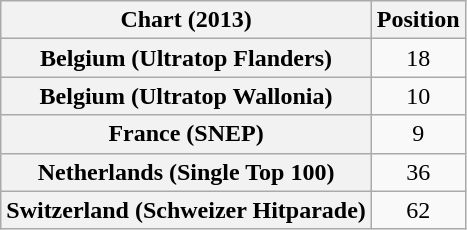<table class="wikitable plainrowheaders sortable" style="text-align:center;">
<tr>
<th scope="col">Chart (2013)</th>
<th scope="col">Position</th>
</tr>
<tr>
<th scope="row">Belgium (Ultratop Flanders)</th>
<td>18</td>
</tr>
<tr>
<th scope="row">Belgium (Ultratop Wallonia)</th>
<td>10</td>
</tr>
<tr>
<th scope="row">France (SNEP)</th>
<td>9</td>
</tr>
<tr>
<th scope="row">Netherlands (Single Top 100)</th>
<td>36</td>
</tr>
<tr>
<th scope="row">Switzerland (Schweizer Hitparade)</th>
<td>62</td>
</tr>
</table>
